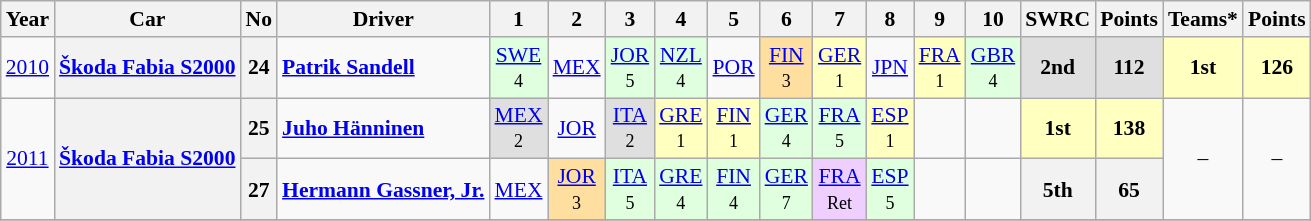<table class="wikitable" border="1" style="text-align:center; font-size:90%;">
<tr>
<th>Year</th>
<th>Car</th>
<th>No</th>
<th>Driver</th>
<th>1</th>
<th>2</th>
<th>3</th>
<th>4</th>
<th>5</th>
<th>6</th>
<th>7</th>
<th>8</th>
<th>9</th>
<th>10</th>
<th>SWRC</th>
<th>Points</th>
<th>Teams*</th>
<th>Points</th>
</tr>
<tr>
<td><a href='#'>2010</a></td>
<th><a href='#'>Škoda Fabia S2000</a></th>
<th>24</th>
<td align="left"> <strong><a href='#'>Patrik Sandell</a></strong></td>
<td style="background:#DFFFDF;"><a href='#'>SWE</a><br><small>4</small></td>
<td><a href='#'>MEX</a></td>
<td style="background:#DFFFDF;"><a href='#'>JOR</a><br><small>5</small></td>
<td style="background:#DFFFDF;"><a href='#'>NZL</a><br><small>4</small></td>
<td><a href='#'>POR</a></td>
<td style="background:#FFDF9F;"><a href='#'>FIN</a><br><small>3</small></td>
<td style="background:#FFFFBF;"><a href='#'>GER</a><br><small>1</small></td>
<td><a href='#'>JPN</a></td>
<td style="background:#FFFFBF;"><a href='#'>FRA</a><br><small>1</small></td>
<td style="background:#DFFFDF;"><a href='#'>GBR</a><br><small>4</small></td>
<td style="background:#DFDFDF;"><strong>2nd</strong></td>
<td style="background:#DFDFDF;"><strong>112</strong></td>
<td style="background:#FFFFBF;"><strong>1st</strong></td>
<td style="background:#FFFFBF;"><strong>126</strong></td>
</tr>
<tr>
<td rowspan="2"><a href='#'>2011</a></td>
<th rowspan="2"><a href='#'>Škoda Fabia S2000</a></th>
<th>25</th>
<td align="left"> <strong><a href='#'>Juho Hänninen</a></strong></td>
<td style="background:#DFDFDF;"><a href='#'>MEX</a><br><small>2</small></td>
<td><a href='#'>JOR</a></td>
<td style="background:#DFDFDF;"><a href='#'>ITA</a><br><small>2</small></td>
<td style="background:#FFFFBF;"><a href='#'>GRE</a><br><small>1</small></td>
<td style="background:#FFFFBF;"><a href='#'>FIN</a><br><small>1</small></td>
<td style="background:#DFFFDF;"><a href='#'>GER</a><br><small>4</small></td>
<td style="background:#DFFFDF;"><a href='#'>FRA</a><br><small>5</small></td>
<td style="background:#FFFFBF;"><a href='#'>ESP</a><br><small>1</small></td>
<td></td>
<td></td>
<td style="background:#FFFFBF;"><strong>1st</strong></td>
<td style="background:#FFFFBF;"><strong>138</strong></td>
<td rowspan="2">–</td>
<td rowspan="2">–</td>
</tr>
<tr>
<th>27</th>
<td align="left"> <strong><a href='#'>Hermann Gassner, Jr.</a></strong></td>
<td><a href='#'>MEX</a></td>
<td style="background:#FFDF9F;"><a href='#'>JOR</a><br><small>3</small></td>
<td style="background:#DFFFDF;"><a href='#'>ITA</a><br><small>5</small></td>
<td style="background:#DFFFDF;"><a href='#'>GRE</a><br><small>4</small></td>
<td style="background:#DFFFDF;"><a href='#'>FIN</a><br><small>4</small></td>
<td style="background:#DFFFDF;"><a href='#'>GER</a><br><small>7</small></td>
<td style="background:#EFCFFF;"><a href='#'>FRA</a><br><small>Ret</small></td>
<td style="background:#DFFFDF;"><a href='#'>ESP</a><br><small>5</small></td>
<td></td>
<td></td>
<th>5th</th>
<th>65</th>
</tr>
<tr>
</tr>
</table>
